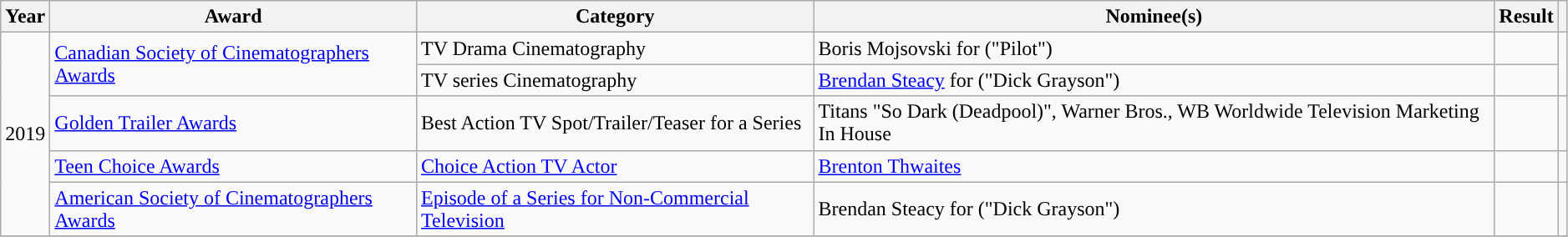<table class="wikitable sortable" style="width:99%;">
<tr>
<th scope="col">Year</th>
<th scope="col">Award</th>
<th scope="col">Category</th>
<th scope="col">Nominee(s)</th>
<th scope="col">Result</th>
<th scope="col" class="unsortable"></th>
</tr>
<tr>
<td rowspan="5" align="center">2019</td>
<td rowspan="2"><a href='#'>Canadian Society of Cinematographers Awards</a></td>
<td>TV Drama Cinematography</td>
<td>Boris Mojsovski for ("Pilot")</td>
<td></td>
<td style="text-align: center;" rowspan="2"></td>
</tr>
<tr>
<td>TV series Cinematography</td>
<td><a href='#'>Brendan Steacy</a> for ("Dick Grayson")</td>
<td></td>
</tr>
<tr>
<td><a href='#'>Golden Trailer Awards</a></td>
<td>Best Action TV Spot/Trailer/Teaser for a Series</td>
<td>Titans "So Dark (Deadpool)", Warner Bros., WB Worldwide Television Marketing In House</td>
<td></td>
<td style="text-align:center;"></td>
</tr>
<tr>
<td><a href='#'>Teen Choice Awards</a></td>
<td><a href='#'>Choice Action TV Actor</a></td>
<td><a href='#'>Brenton Thwaites</a></td>
<td></td>
<td style="text-align:center;"></td>
</tr>
<tr>
<td><a href='#'>American Society of Cinematographers Awards</a></td>
<td><a href='#'>Episode of a Series for Non-Commercial Television</a></td>
<td>Brendan Steacy for ("Dick Grayson")</td>
<td></td>
<td style="text-align:center;"></td>
</tr>
<tr>
</tr>
</table>
